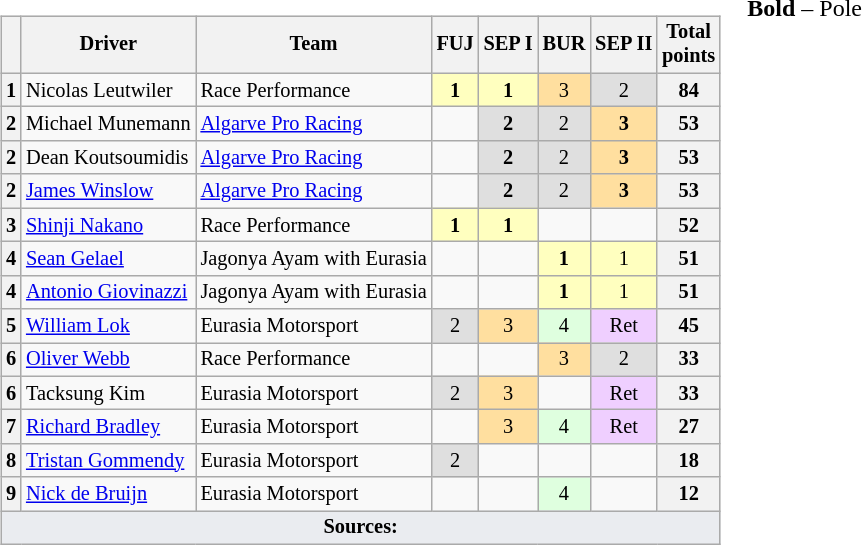<table>
<tr>
<td valign="top"><br><table class="wikitable" style="font-size: 85%; text-align:center;">
<tr>
<th></th>
<th>Driver</th>
<th>Team</th>
<th>FUJ<br></th>
<th>SEP I<br></th>
<th>BUR<br></th>
<th>SEP II<br></th>
<th>Total<br>points</th>
</tr>
<tr>
<th>1</th>
<td align="left"> Nicolas Leutwiler</td>
<td align="left"> Race Performance</td>
<td style="background:#ffffbf;"><strong>1</strong></td>
<td style="background:#ffffbf;"><strong>1</strong></td>
<td style="background:#ffdf9f;">3</td>
<td style= "background:#DFDFDF">2</td>
<th>84</th>
</tr>
<tr>
<th>2</th>
<td align="left"> Michael Munemann</td>
<td align="left"> <a href='#'>Algarve Pro Racing</a></td>
<td></td>
<td style= "background:#DFDFDF"><strong>2</strong></td>
<td style= "background:#DFDFDF">2</td>
<td style="background:#ffdf9f;"><strong>3</strong></td>
<th>53</th>
</tr>
<tr>
<th>2</th>
<td align="left"> Dean Koutsoumidis</td>
<td align="left"> <a href='#'>Algarve Pro Racing</a></td>
<td></td>
<td style= "background:#DFDFDF"><strong>2</strong></td>
<td style= "background:#DFDFDF">2</td>
<td style="background:#ffdf9f;"><strong>3</strong></td>
<th>53</th>
</tr>
<tr>
<th>2</th>
<td align="left"> <a href='#'>James Winslow</a></td>
<td align="left"> <a href='#'>Algarve Pro Racing</a></td>
<td></td>
<td style= "background:#DFDFDF"><strong>2</strong></td>
<td style= "background:#DFDFDF">2</td>
<td style="background:#ffdf9f;"><strong>3</strong></td>
<th>53</th>
</tr>
<tr>
<th>3</th>
<td align="left"> <a href='#'>Shinji Nakano</a></td>
<td align="left"> Race Performance</td>
<td style="background:#ffffbf;"><strong>1</strong></td>
<td style="background:#ffffbf;"><strong>1</strong></td>
<td></td>
<td></td>
<th>52</th>
</tr>
<tr>
<th>4</th>
<td align="left"> <a href='#'>Sean Gelael</a></td>
<td align="left"> Jagonya Ayam with Eurasia</td>
<td></td>
<td></td>
<td style="background:#ffffbf;"><strong>1</strong></td>
<td style="background:#ffffbf;">1</td>
<th>51</th>
</tr>
<tr>
<th>4</th>
<td align="left"> <a href='#'>Antonio Giovinazzi</a></td>
<td align="left"> Jagonya Ayam with Eurasia</td>
<td></td>
<td></td>
<td style="background:#ffffbf;"><strong>1</strong></td>
<td style="background:#ffffbf;">1</td>
<th>51</th>
</tr>
<tr>
<th>5</th>
<td align="left"> <a href='#'>William Lok</a></td>
<td align="left"> Eurasia Motorsport</td>
<td style= "background:#DFDFDF">2</td>
<td style="background:#ffdf9f;">3</td>
<td style="background:#dfffdf;">4</td>
<td style="background:#efcfff;">Ret</td>
<th>45</th>
</tr>
<tr>
<th>6</th>
<td align="left"> <a href='#'>Oliver Webb</a></td>
<td align="left"> Race Performance</td>
<td></td>
<td></td>
<td style="background:#ffdf9f;">3</td>
<td style= "background:#DFDFDF">2</td>
<th>33</th>
</tr>
<tr>
<th>6</th>
<td align="left"> Tacksung Kim</td>
<td align="left"> Eurasia Motorsport</td>
<td style= "background:#DFDFDF">2</td>
<td style="background:#ffdf9f;">3</td>
<td></td>
<td style="background:#efcfff;">Ret</td>
<th>33</th>
</tr>
<tr>
<th>7</th>
<td align="left"> <a href='#'>Richard Bradley</a></td>
<td align="left"> Eurasia Motorsport</td>
<td></td>
<td style="background:#ffdf9f;">3</td>
<td style="background:#dfffdf;">4</td>
<td style="background:#efcfff;">Ret</td>
<th>27</th>
</tr>
<tr>
<th>8</th>
<td align="left"> <a href='#'>Tristan Gommendy</a></td>
<td align="left"> Eurasia Motorsport</td>
<td style= "background:#DFDFDF">2</td>
<td></td>
<td></td>
<td></td>
<th>18</th>
</tr>
<tr>
<th>9</th>
<td align="left"> <a href='#'>Nick de Bruijn</a></td>
<td align="left"> Eurasia Motorsport</td>
<td></td>
<td></td>
<td style="background:#dfffdf;">4</td>
<td></td>
<th>12</th>
</tr>
<tr class="sortbottom">
<td colspan="8" style="background-color:#EAECF0;text-align:center"><strong>Sources:</strong></td>
</tr>
</table>
</td>
<td valign="top"><br>
<span><strong>Bold</strong> – Pole<br></span></td>
</tr>
</table>
